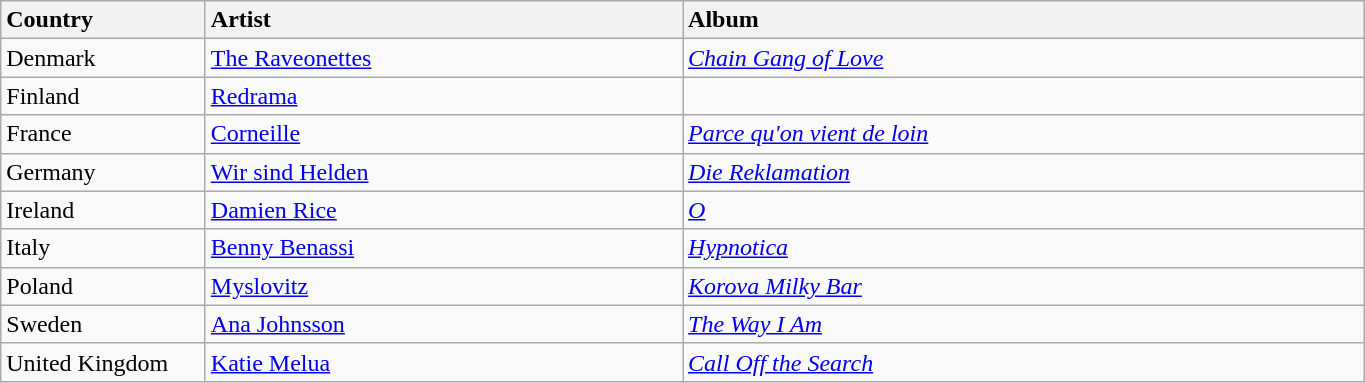<table class="wikitable" style="width:72%;">
<tr>
<th style="width:15%; text-align:left;">Country</th>
<th style="width:35%; text-align:left;">Artist</th>
<th style="width:50%; text-align:left;">Album</th>
</tr>
<tr>
<td>Denmark</td>
<td><a href='#'>The Raveonettes</a></td>
<td><em><a href='#'>Chain Gang of Love</a></em></td>
</tr>
<tr>
<td>Finland</td>
<td><a href='#'>Redrama</a></td>
<td></td>
</tr>
<tr>
<td>France</td>
<td><a href='#'>Corneille</a></td>
<td><em><a href='#'>Parce qu'on vient de loin</a></em></td>
</tr>
<tr>
<td>Germany</td>
<td><a href='#'>Wir sind Helden</a></td>
<td><em><a href='#'>Die Reklamation</a></em></td>
</tr>
<tr>
<td>Ireland</td>
<td><a href='#'>Damien Rice</a></td>
<td><em><a href='#'>O</a></em></td>
</tr>
<tr>
<td>Italy</td>
<td><a href='#'>Benny Benassi</a></td>
<td><em><a href='#'>Hypnotica</a></em></td>
</tr>
<tr>
<td>Poland</td>
<td><a href='#'>Myslovitz</a></td>
<td><em><a href='#'>Korova Milky Bar</a></em></td>
</tr>
<tr>
<td>Sweden</td>
<td><a href='#'>Ana Johnsson</a></td>
<td><em><a href='#'>The Way I Am</a></em></td>
</tr>
<tr>
<td>United Kingdom</td>
<td><a href='#'>Katie Melua</a></td>
<td><em><a href='#'>Call Off the Search</a></em></td>
</tr>
</table>
